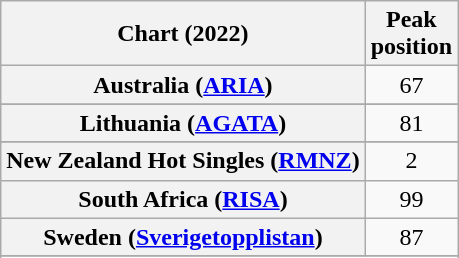<table class="wikitable sortable plainrowheaders" style="text-align:center">
<tr>
<th scope="col">Chart (2022)</th>
<th scope="col">Peak<br>position</th>
</tr>
<tr>
<th scope="row">Australia (<a href='#'>ARIA</a>)</th>
<td>67</td>
</tr>
<tr>
</tr>
<tr>
</tr>
<tr>
</tr>
<tr>
</tr>
<tr>
</tr>
<tr>
<th scope="row">Lithuania (<a href='#'>AGATA</a>)</th>
<td>81</td>
</tr>
<tr>
</tr>
<tr>
<th scope="row">New Zealand Hot Singles (<a href='#'>RMNZ</a>)</th>
<td>2</td>
</tr>
<tr>
<th scope="row">South Africa (<a href='#'>RISA</a>)</th>
<td>99</td>
</tr>
<tr>
<th scope="row">Sweden (<a href='#'>Sverigetopplistan</a>)</th>
<td>87</td>
</tr>
<tr>
</tr>
<tr>
</tr>
<tr>
</tr>
<tr>
</tr>
<tr>
</tr>
</table>
